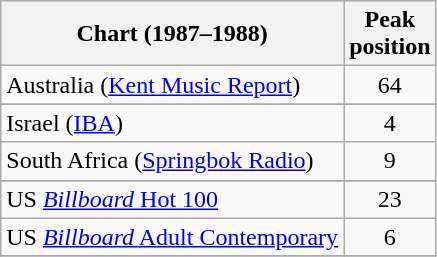<table class="wikitable sortable">
<tr>
<th>Chart (1987–1988)</th>
<th>Peak<br>position</th>
</tr>
<tr>
<td>Australia (<a href='#'>Kent Music Report</a>)</td>
<td align="center">64</td>
</tr>
<tr>
</tr>
<tr>
</tr>
<tr>
<td>Israel (<a href='#'>IBA</a>)</td>
<td align="center">4</td>
</tr>
<tr>
<td>South Africa (<a href='#'>Springbok Radio</a>)</td>
<td align="center">9</td>
</tr>
<tr>
</tr>
<tr>
<td>US <a href='#'><em>Billboard</em> Hot 100</a></td>
<td align="center">23</td>
</tr>
<tr>
<td>US <a href='#'><em>Billboard</em> Adult Contemporary</a></td>
<td align="center">6</td>
</tr>
<tr>
</tr>
</table>
